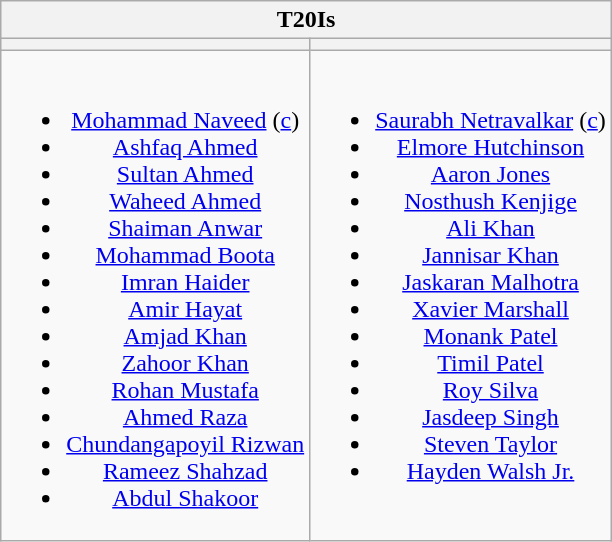<table class="wikitable" style="text-align:center; margin:auto">
<tr>
<th colspan=2>T20Is</th>
</tr>
<tr>
<th></th>
<th></th>
</tr>
<tr style="vertical-align:top">
<td><br><ul><li><a href='#'>Mohammad Naveed</a> (<a href='#'>c</a>)</li><li><a href='#'>Ashfaq Ahmed</a></li><li><a href='#'>Sultan Ahmed</a></li><li><a href='#'>Waheed Ahmed</a></li><li><a href='#'>Shaiman Anwar</a></li><li><a href='#'>Mohammad Boota</a></li><li><a href='#'>Imran Haider</a></li><li><a href='#'>Amir Hayat</a></li><li><a href='#'>Amjad Khan</a></li><li><a href='#'>Zahoor Khan</a></li><li><a href='#'>Rohan Mustafa</a></li><li><a href='#'>Ahmed Raza</a></li><li><a href='#'>Chundangapoyil Rizwan</a></li><li><a href='#'>Rameez Shahzad</a></li><li><a href='#'>Abdul Shakoor</a></li></ul></td>
<td><br><ul><li><a href='#'>Saurabh Netravalkar</a> (<a href='#'>c</a>)</li><li><a href='#'>Elmore Hutchinson</a></li><li><a href='#'>Aaron Jones</a></li><li><a href='#'>Nosthush Kenjige</a></li><li><a href='#'>Ali Khan</a></li><li><a href='#'>Jannisar Khan</a></li><li><a href='#'>Jaskaran Malhotra</a></li><li><a href='#'>Xavier Marshall</a></li><li><a href='#'>Monank Patel</a></li><li><a href='#'>Timil Patel</a></li><li><a href='#'>Roy Silva</a></li><li><a href='#'>Jasdeep Singh</a></li><li><a href='#'>Steven Taylor</a></li><li><a href='#'>Hayden Walsh Jr.</a></li></ul></td>
</tr>
</table>
